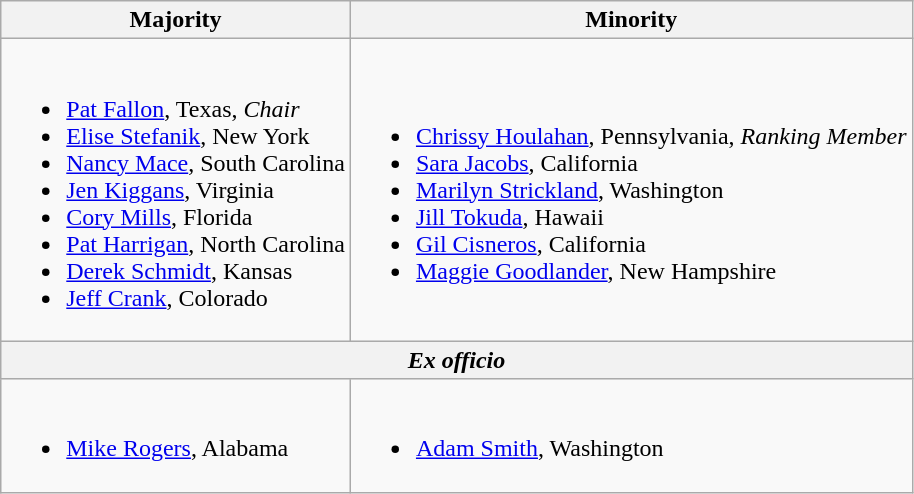<table class=wikitable>
<tr>
<th>Majority</th>
<th>Minority</th>
</tr>
<tr>
<td><br><ul><li><a href='#'>Pat Fallon</a>, Texas, <em>Chair</em></li><li><a href='#'>Elise Stefanik</a>, New York</li><li><a href='#'>Nancy Mace</a>, South Carolina</li><li><a href='#'>Jen Kiggans</a>, Virginia</li><li><a href='#'>Cory Mills</a>, Florida</li><li><a href='#'>Pat Harrigan</a>, North Carolina</li><li><a href='#'>Derek Schmidt</a>, Kansas</li><li><a href='#'>Jeff Crank</a>, Colorado</li></ul></td>
<td><br><ul><li><a href='#'>Chrissy Houlahan</a>, Pennsylvania, <em>Ranking Member</em></li><li><a href='#'>Sara Jacobs</a>, California</li><li><a href='#'>Marilyn Strickland</a>, Washington</li><li><a href='#'>Jill Tokuda</a>, Hawaii</li><li><a href='#'>Gil Cisneros</a>, California</li><li><a href='#'>Maggie Goodlander</a>, New Hampshire</li></ul></td>
</tr>
<tr>
<th colspan=2><em>Ex officio</em></th>
</tr>
<tr>
<td><br><ul><li><a href='#'>Mike Rogers</a>, Alabama</li></ul></td>
<td><br><ul><li><a href='#'>Adam Smith</a>, Washington</li></ul></td>
</tr>
</table>
